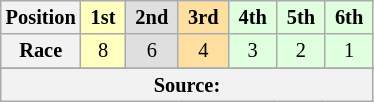<table class="wikitable" style="font-size: 85%; text-align:center">
<tr>
<th>Position</th>
<th style="background-color:#ffffbf"> 1st </th>
<th style="background-color:#dfdfdf"> 2nd </th>
<th style="background-color:#ffdf9f"> 3rd </th>
<th style="background-color:#dfffdf"> 4th </th>
<th style="background-color:#dfffdf"> 5th </th>
<th style="background-color:#dfffdf"> 6th </th>
</tr>
<tr>
<th>Race</th>
<td style="background-color:#ffffbf">8</td>
<td style="background-color:#dfdfdf">6</td>
<td style="background-color:#ffdf9f">4</td>
<td style="background-color:#dfffdf">3</td>
<td style="background-color:#dfffdf">2</td>
<td style="background-color:#dfffdf">1</td>
</tr>
<tr>
</tr>
<tr class="sortbottom">
<th colspan="7">Source:</th>
</tr>
</table>
